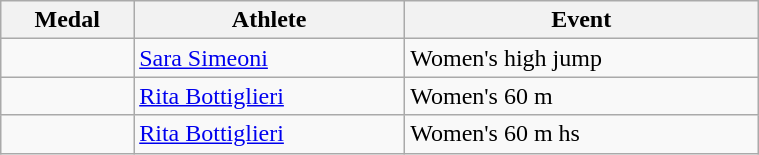<table class="wikitable" style="width:40%; font-size:100%; text-align:left;">
<tr>
<th>Medal</th>
<th>Athlete</th>
<th>Event</th>
</tr>
<tr>
<td align=center></td>
<td><a href='#'>Sara Simeoni</a></td>
<td>Women's high jump</td>
</tr>
<tr>
<td align=center></td>
<td><a href='#'>Rita Bottiglieri</a></td>
<td>Women's 60 m</td>
</tr>
<tr>
<td align=center></td>
<td><a href='#'>Rita Bottiglieri</a></td>
<td>Women's 60 m hs</td>
</tr>
</table>
